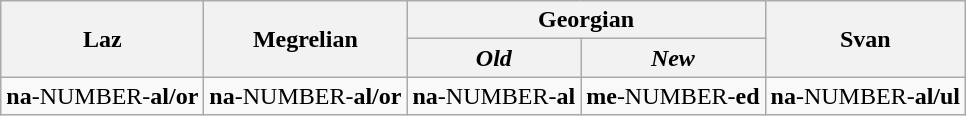<table class="wikitable" style="text-align:center;">
<tr>
<th rowspan="2">Laz</th>
<th rowspan="2">Megrelian</th>
<th colspan="2">Georgian</th>
<th rowspan="2">Svan</th>
</tr>
<tr>
<th><em>Old</em></th>
<th><em>New</em></th>
</tr>
<tr>
<td><strong>na</strong>-NUMBER-<strong>al/or</strong></td>
<td><strong>na</strong>-NUMBER-<strong>al/or</strong></td>
<td><strong>na</strong>-NUMBER-<strong>al</strong></td>
<td><strong>me</strong>-NUMBER-<strong>ed</strong></td>
<td><strong>na</strong>-NUMBER-<strong>al/ul</strong></td>
</tr>
</table>
